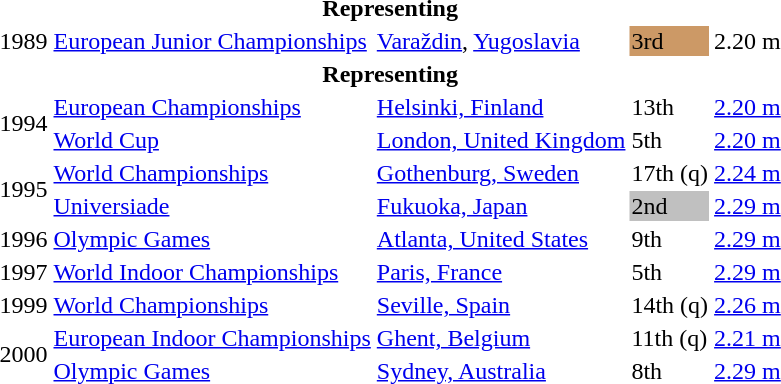<table>
<tr>
<th colspan="5">Representing </th>
</tr>
<tr>
<td>1989</td>
<td><a href='#'>European Junior Championships</a></td>
<td><a href='#'>Varaždin</a>, <a href='#'>Yugoslavia</a></td>
<td bgcolor=cc9966>3rd</td>
<td>2.20 m</td>
</tr>
<tr>
<th colspan="6">Representing </th>
</tr>
<tr>
<td rowspan=2>1994</td>
<td><a href='#'>European Championships</a></td>
<td><a href='#'>Helsinki, Finland</a></td>
<td>13th</td>
<td><a href='#'>2.20 m</a></td>
</tr>
<tr>
<td><a href='#'>World Cup</a></td>
<td><a href='#'>London, United Kingdom</a></td>
<td>5th</td>
<td><a href='#'>2.20 m</a></td>
</tr>
<tr>
<td rowspan=2>1995</td>
<td><a href='#'>World Championships</a></td>
<td><a href='#'>Gothenburg, Sweden</a></td>
<td>17th (q)</td>
<td><a href='#'>2.24 m</a></td>
</tr>
<tr>
<td><a href='#'>Universiade</a></td>
<td><a href='#'>Fukuoka, Japan</a></td>
<td bgcolor=silver>2nd</td>
<td><a href='#'>2.29 m</a></td>
</tr>
<tr>
<td>1996</td>
<td><a href='#'>Olympic Games</a></td>
<td><a href='#'>Atlanta, United States</a></td>
<td>9th</td>
<td><a href='#'>2.29 m</a></td>
</tr>
<tr>
<td>1997</td>
<td><a href='#'>World Indoor Championships</a></td>
<td><a href='#'>Paris, France</a></td>
<td>5th</td>
<td><a href='#'>2.29 m</a></td>
</tr>
<tr>
<td>1999</td>
<td><a href='#'>World Championships</a></td>
<td><a href='#'>Seville, Spain</a></td>
<td>14th (q)</td>
<td><a href='#'>2.26 m</a></td>
</tr>
<tr>
<td rowspan=2>2000</td>
<td><a href='#'>European Indoor Championships</a></td>
<td><a href='#'>Ghent, Belgium</a></td>
<td>11th (q)</td>
<td><a href='#'>2.21 m</a></td>
</tr>
<tr>
<td><a href='#'>Olympic Games</a></td>
<td><a href='#'>Sydney, Australia</a></td>
<td>8th</td>
<td><a href='#'>2.29 m</a></td>
</tr>
</table>
